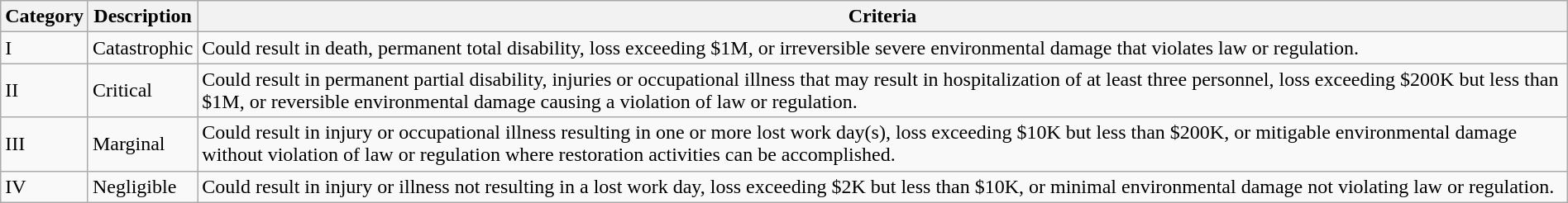<table class="wikitable" style="margin: 1em auto 1em auto">
<tr>
<th>Category</th>
<th>Description</th>
<th>Criteria</th>
</tr>
<tr>
<td>I</td>
<td>Catastrophic</td>
<td>Could result in death, permanent total disability, loss exceeding $1M, or irreversible severe environmental damage that violates law or regulation.</td>
</tr>
<tr>
<td>II</td>
<td>Critical</td>
<td>Could result in permanent partial disability, injuries or occupational illness that may result in hospitalization of at least three personnel, loss exceeding $200K but less than $1M, or reversible environmental damage causing a violation of law or regulation.</td>
</tr>
<tr>
<td>III</td>
<td>Marginal</td>
<td>Could result in injury or occupational illness resulting in one or more lost work day(s), loss exceeding $10K but less than $200K, or mitigable environmental damage without violation of law or regulation where restoration activities can be accomplished.</td>
</tr>
<tr>
<td>IV</td>
<td>Negligible</td>
<td>Could result in injury or illness not resulting in a lost work day, loss exceeding $2K but less than $10K, or minimal environmental damage not violating law or regulation.</td>
</tr>
</table>
